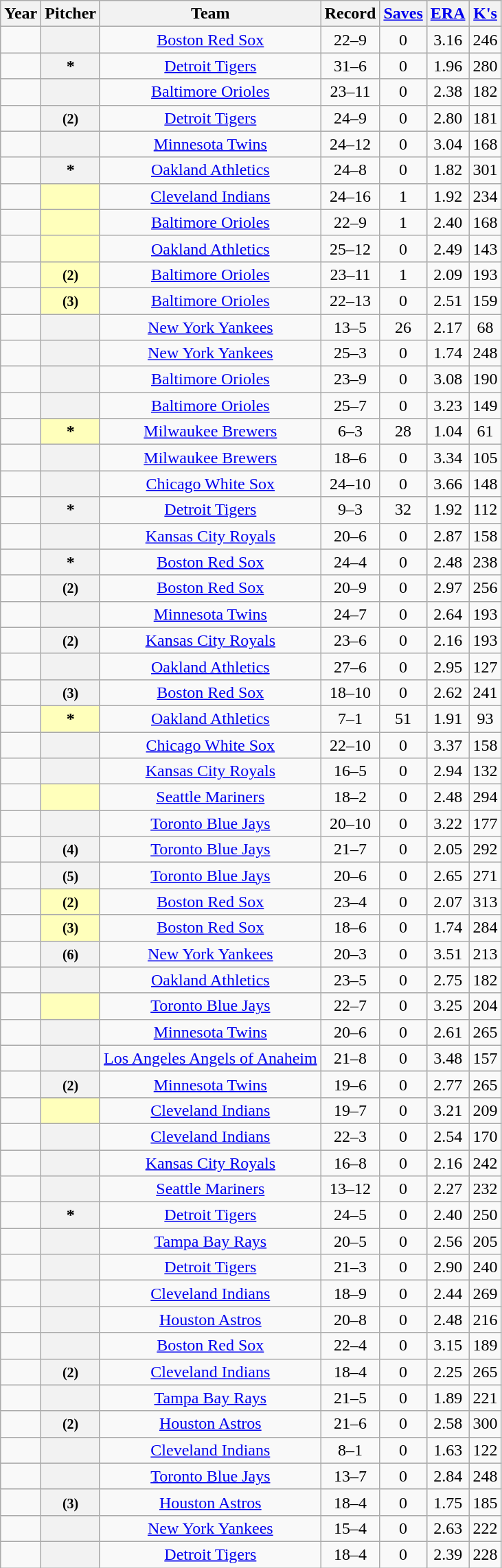<table class="wikitable sortable plainrowheaders" style="text-align:center">
<tr>
<th scope="col">Year</th>
<th scope="col">Pitcher</th>
<th scope="col">Team</th>
<th data-sort-type="number">Record</th>
<th><a href='#'>Saves</a></th>
<th><a href='#'>ERA</a></th>
<th><a href='#'>K's</a></th>
</tr>
<tr>
<td></td>
<th scope="row" style="text-align:center"></th>
<td><a href='#'>Boston Red Sox</a></td>
<td>22–9</td>
<td>0</td>
<td>3.16</td>
<td>246</td>
</tr>
<tr>
<td></td>
<th scope="row" style="text-align:center">*</th>
<td><a href='#'>Detroit Tigers</a></td>
<td>31–6</td>
<td>0</td>
<td>1.96</td>
<td>280</td>
</tr>
<tr>
<td></td>
<th scope="row" style="text-align:center"></th>
<td><a href='#'>Baltimore Orioles</a></td>
<td>23–11</td>
<td>0</td>
<td>2.38</td>
<td>182</td>
</tr>
<tr>
<td></td>
<th scope="row" style="text-align:center"> <small>(2)</small></th>
<td><a href='#'>Detroit Tigers</a></td>
<td>24–9</td>
<td>0</td>
<td>2.80</td>
<td>181</td>
</tr>
<tr>
<td></td>
<th scope="row" style="text-align:center"></th>
<td><a href='#'>Minnesota Twins</a></td>
<td>24–12</td>
<td>0</td>
<td>3.04</td>
<td>168</td>
</tr>
<tr>
<td></td>
<th scope="row" style="text-align:center">*</th>
<td><a href='#'>Oakland Athletics</a></td>
<td>24–8</td>
<td>0</td>
<td>1.82</td>
<td>301</td>
</tr>
<tr>
<td></td>
<th scope="row" style="text-align:center; background:#ffb;"></th>
<td><a href='#'>Cleveland Indians</a></td>
<td>24–16</td>
<td>1</td>
<td>1.92</td>
<td>234</td>
</tr>
<tr>
<td></td>
<th scope="row" style="text-align:center; background:#ffb;"></th>
<td><a href='#'>Baltimore Orioles</a></td>
<td>22–9</td>
<td>1</td>
<td>2.40</td>
<td>168</td>
</tr>
<tr>
<td></td>
<th scope="row" style="text-align:center; background:#ffb;"></th>
<td><a href='#'>Oakland Athletics</a></td>
<td>25–12</td>
<td>0</td>
<td>2.49</td>
<td>143</td>
</tr>
<tr>
<td></td>
<th scope="row" style="text-align:center; background:#ffb;"> <small>(2)</small></th>
<td><a href='#'>Baltimore Orioles</a></td>
<td>23–11</td>
<td>1</td>
<td>2.09</td>
<td>193</td>
</tr>
<tr>
<td></td>
<th scope="row" style="text-align:center; background:#ffb;"> <small>(3)</small></th>
<td><a href='#'>Baltimore Orioles</a></td>
<td>22–13</td>
<td>0</td>
<td>2.51</td>
<td>159</td>
</tr>
<tr>
<td></td>
<th scope="row" style="text-align:center"></th>
<td><a href='#'>New York Yankees</a></td>
<td>13–5</td>
<td>26</td>
<td>2.17</td>
<td>68</td>
</tr>
<tr>
<td></td>
<th scope="row" style="text-align:center"></th>
<td><a href='#'>New York Yankees</a></td>
<td>25–3</td>
<td>0</td>
<td>1.74</td>
<td>248</td>
</tr>
<tr>
<td></td>
<th scope="row" style="text-align:center"></th>
<td><a href='#'>Baltimore Orioles</a></td>
<td>23–9</td>
<td>0</td>
<td>3.08</td>
<td>190</td>
</tr>
<tr>
<td></td>
<th scope="row" style="text-align:center"></th>
<td><a href='#'>Baltimore Orioles</a></td>
<td>25–7</td>
<td>0</td>
<td>3.23</td>
<td>149</td>
</tr>
<tr>
<td></td>
<th scope="row" style="text-align:center; background:#ffb;">*</th>
<td><a href='#'>Milwaukee Brewers</a></td>
<td>6–3</td>
<td>28</td>
<td>1.04</td>
<td>61</td>
</tr>
<tr>
<td></td>
<th scope="row" style="text-align:center"></th>
<td><a href='#'>Milwaukee Brewers</a></td>
<td>18–6</td>
<td>0</td>
<td>3.34</td>
<td>105</td>
</tr>
<tr>
<td></td>
<th scope="row" style="text-align:center"></th>
<td><a href='#'>Chicago White Sox</a></td>
<td>24–10</td>
<td>0</td>
<td>3.66</td>
<td>148</td>
</tr>
<tr>
<td></td>
<th scope="row" style="text-align:center">*</th>
<td><a href='#'>Detroit Tigers</a></td>
<td>9–3</td>
<td>32</td>
<td>1.92</td>
<td>112</td>
</tr>
<tr>
<td></td>
<th scope="row" style="text-align:center"></th>
<td><a href='#'>Kansas City Royals</a></td>
<td>20–6</td>
<td>0</td>
<td>2.87</td>
<td>158</td>
</tr>
<tr>
<td></td>
<th scope="row" style="text-align:center">*</th>
<td><a href='#'>Boston Red Sox</a></td>
<td>24–4</td>
<td>0</td>
<td>2.48</td>
<td>238</td>
</tr>
<tr>
<td></td>
<th scope="row" style="text-align:center"> <small>(2)</small></th>
<td><a href='#'>Boston Red Sox</a></td>
<td>20–9</td>
<td>0</td>
<td>2.97</td>
<td>256</td>
</tr>
<tr>
<td></td>
<th scope="row" style="text-align:center"></th>
<td><a href='#'>Minnesota Twins</a></td>
<td>24–7</td>
<td>0</td>
<td>2.64</td>
<td>193</td>
</tr>
<tr>
<td></td>
<th scope="row" style="text-align:center"> <small>(2)</small></th>
<td><a href='#'>Kansas City Royals</a></td>
<td>23–6</td>
<td>0</td>
<td>2.16</td>
<td>193</td>
</tr>
<tr>
<td></td>
<th scope="row" style="text-align:center"></th>
<td><a href='#'>Oakland Athletics</a></td>
<td>27–6</td>
<td>0</td>
<td>2.95</td>
<td>127</td>
</tr>
<tr>
<td></td>
<th scope="row" style="text-align:center"> <small>(3)</small></th>
<td><a href='#'>Boston Red Sox</a></td>
<td>18–10</td>
<td>0</td>
<td>2.62</td>
<td>241</td>
</tr>
<tr>
<td></td>
<th scope="row" style="text-align:center; background:#ffb;">*</th>
<td><a href='#'>Oakland Athletics</a></td>
<td>7–1</td>
<td>51</td>
<td>1.91</td>
<td>93</td>
</tr>
<tr>
<td></td>
<th scope="row" style="text-align:center"></th>
<td><a href='#'>Chicago White Sox</a></td>
<td>22–10</td>
<td>0</td>
<td>3.37</td>
<td>158</td>
</tr>
<tr>
<td></td>
<th scope="row" style="text-align:center"></th>
<td><a href='#'>Kansas City Royals</a></td>
<td>16–5</td>
<td>0</td>
<td>2.94</td>
<td>132</td>
</tr>
<tr>
<td></td>
<th scope="row" style="text-align:center; background:#ffb;"></th>
<td><a href='#'>Seattle Mariners</a></td>
<td>18–2</td>
<td>0</td>
<td>2.48</td>
<td>294</td>
</tr>
<tr>
<td></td>
<th scope="row" style="text-align:center"></th>
<td><a href='#'>Toronto Blue Jays</a></td>
<td>20–10</td>
<td>0</td>
<td>3.22</td>
<td>177</td>
</tr>
<tr>
<td></td>
<th scope="row" style="text-align:center"> <small>(4)</small></th>
<td><a href='#'>Toronto Blue Jays</a></td>
<td>21–7</td>
<td>0</td>
<td>2.05</td>
<td>292</td>
</tr>
<tr>
<td></td>
<th scope="row" style="text-align:center"> <small>(5)</small></th>
<td><a href='#'>Toronto Blue Jays</a></td>
<td>20–6</td>
<td>0</td>
<td>2.65</td>
<td>271</td>
</tr>
<tr>
<td></td>
<th scope="row" style="text-align:center; background:#ffb;"> <small>(2)</small></th>
<td><a href='#'>Boston Red Sox</a></td>
<td>23–4</td>
<td>0</td>
<td>2.07</td>
<td>313</td>
</tr>
<tr>
<td></td>
<th scope="row" style="text-align:center; background:#ffb;"> <small>(3)</small></th>
<td><a href='#'>Boston Red Sox</a></td>
<td>18–6</td>
<td>0</td>
<td>1.74</td>
<td>284</td>
</tr>
<tr>
<td></td>
<th scope="row" style="text-align:center"> <small>(6)</small></th>
<td><a href='#'>New York Yankees</a></td>
<td>20–3</td>
<td>0</td>
<td>3.51</td>
<td>213</td>
</tr>
<tr>
<td></td>
<th scope="row" style="text-align:center"></th>
<td><a href='#'>Oakland Athletics</a></td>
<td>23–5</td>
<td>0</td>
<td>2.75</td>
<td>182</td>
</tr>
<tr>
<td></td>
<th scope="row" style="text-align:center; background:#ffb;"></th>
<td><a href='#'>Toronto Blue Jays</a></td>
<td>22–7</td>
<td>0</td>
<td>3.25</td>
<td>204</td>
</tr>
<tr>
<td></td>
<th scope="row" style="text-align:center"></th>
<td><a href='#'>Minnesota Twins</a></td>
<td>20–6</td>
<td>0</td>
<td>2.61</td>
<td>265</td>
</tr>
<tr>
<td></td>
<th scope="row" style="text-align:center"></th>
<td><a href='#'>Los Angeles Angels of Anaheim</a></td>
<td>21–8</td>
<td>0</td>
<td>3.48</td>
<td>157</td>
</tr>
<tr>
<td></td>
<th scope="row" style="text-align:center"> <small>(2)</small></th>
<td><a href='#'>Minnesota Twins</a></td>
<td>19–6</td>
<td>0</td>
<td>2.77</td>
<td>265</td>
</tr>
<tr>
<td></td>
<th scope="row" style="text-align:center; background:#ffb;"></th>
<td><a href='#'>Cleveland Indians</a></td>
<td>19–7</td>
<td>0</td>
<td>3.21</td>
<td>209</td>
</tr>
<tr>
<td></td>
<th scope="row" style="text-align:center"></th>
<td><a href='#'>Cleveland Indians</a></td>
<td>22–3</td>
<td>0</td>
<td>2.54</td>
<td>170</td>
</tr>
<tr>
<td></td>
<th scope="row" style="text-align:center"></th>
<td><a href='#'>Kansas City Royals</a></td>
<td>16–8</td>
<td>0</td>
<td>2.16</td>
<td>242</td>
</tr>
<tr>
<td></td>
<th scope="row" style="text-align:center"></th>
<td><a href='#'>Seattle Mariners</a></td>
<td>13–12</td>
<td>0</td>
<td>2.27</td>
<td>232</td>
</tr>
<tr>
<td></td>
<th scope="row" style="text-align:center">*</th>
<td><a href='#'>Detroit Tigers</a></td>
<td>24–5</td>
<td>0</td>
<td>2.40</td>
<td>250</td>
</tr>
<tr>
<td></td>
<th scope="row" style="text-align:center"></th>
<td><a href='#'>Tampa Bay Rays</a></td>
<td>20–5</td>
<td>0</td>
<td>2.56</td>
<td>205</td>
</tr>
<tr>
<td></td>
<th scope="row" style="text-align:center"></th>
<td><a href='#'>Detroit Tigers</a></td>
<td>21–3</td>
<td>0</td>
<td>2.90</td>
<td>240</td>
</tr>
<tr>
<td></td>
<th scope="row" style="text-align:center"></th>
<td><a href='#'>Cleveland Indians</a></td>
<td>18–9</td>
<td>0</td>
<td>2.44</td>
<td>269</td>
</tr>
<tr Rick Porcello>
<td></td>
<th scope="row" style="text-align:center"></th>
<td><a href='#'>Houston Astros</a></td>
<td>20–8</td>
<td>0</td>
<td>2.48</td>
<td>216</td>
</tr>
<tr>
<td></td>
<th scope="row" style="text-align:center"></th>
<td><a href='#'>Boston Red Sox</a></td>
<td>22–4</td>
<td>0</td>
<td>3.15</td>
<td>189</td>
</tr>
<tr>
<td></td>
<th scope="row" style="text-align:center"> <small>(2)</small></th>
<td><a href='#'>Cleveland Indians</a></td>
<td>18–4</td>
<td>0</td>
<td>2.25</td>
<td>265</td>
</tr>
<tr>
<td></td>
<th scope="row" style="text-align:center"></th>
<td><a href='#'>Tampa Bay Rays</a></td>
<td>21–5</td>
<td>0</td>
<td>1.89</td>
<td>221</td>
</tr>
<tr>
<td></td>
<th scope="row" style="text-align:center"> <small>(2)</small></th>
<td><a href='#'>Houston Astros</a></td>
<td>21–6</td>
<td>0</td>
<td>2.58</td>
<td>300</td>
</tr>
<tr>
<td></td>
<th scope="row" style="text-align:center"></th>
<td><a href='#'>Cleveland Indians</a></td>
<td>8–1</td>
<td>0</td>
<td>1.63</td>
<td>122</td>
</tr>
<tr>
<td></td>
<th scope="row" style="text-align:center"></th>
<td><a href='#'>Toronto Blue Jays</a></td>
<td>13–7</td>
<td>0</td>
<td>2.84</td>
<td>248</td>
</tr>
<tr>
<td></td>
<th scope="row" style="text-align:center"> <small>(3)</small></th>
<td><a href='#'>Houston Astros</a></td>
<td>18–4</td>
<td>0</td>
<td>1.75</td>
<td>185</td>
</tr>
<tr>
<td></td>
<th scope="row" style="text-align:center"></th>
<td><a href='#'>New York Yankees</a></td>
<td>15–4</td>
<td>0</td>
<td>2.63</td>
<td>222</td>
</tr>
<tr>
<td></td>
<th scope="row" style="text-align:center"></th>
<td><a href='#'>Detroit Tigers</a></td>
<td>18–4</td>
<td>0</td>
<td>2.39</td>
<td>228</td>
</tr>
</table>
